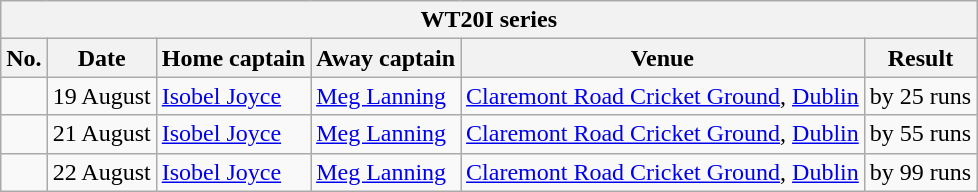<table class="wikitable">
<tr>
<th colspan="9">WT20I series</th>
</tr>
<tr>
<th>No.</th>
<th>Date</th>
<th>Home captain</th>
<th>Away captain</th>
<th>Venue</th>
<th>Result</th>
</tr>
<tr>
<td></td>
<td>19 August</td>
<td><a href='#'>Isobel Joyce</a></td>
<td><a href='#'>Meg Lanning</a></td>
<td><a href='#'>Claremont Road Cricket Ground</a>, <a href='#'>Dublin</a></td>
<td> by 25 runs</td>
</tr>
<tr>
<td></td>
<td>21 August</td>
<td><a href='#'>Isobel Joyce</a></td>
<td><a href='#'>Meg Lanning</a></td>
<td><a href='#'>Claremont Road Cricket Ground</a>, <a href='#'>Dublin</a></td>
<td> by 55 runs</td>
</tr>
<tr>
<td></td>
<td>22 August</td>
<td><a href='#'>Isobel Joyce</a></td>
<td><a href='#'>Meg Lanning</a></td>
<td><a href='#'>Claremont Road Cricket Ground</a>, <a href='#'>Dublin</a></td>
<td> by 99 runs</td>
</tr>
</table>
